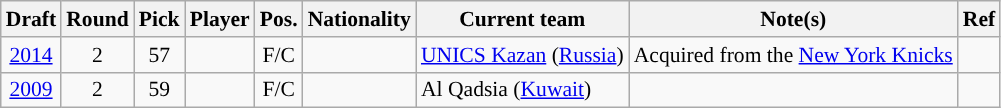<table class="wikitable sortable" style="text-align:left; font-size:90%;">
<tr>
<th>Draft</th>
<th>Round</th>
<th>Pick</th>
<th>Player</th>
<th>Pos.</th>
<th>Nationality</th>
<th>Current team</th>
<th>Note(s)</th>
<th class="unsortable">Ref</th>
</tr>
<tr>
<td style="text-align:center;"><a href='#'>2014</a></td>
<td style="text-align:center;">2</td>
<td style="text-align:center;">57</td>
<td></td>
<td style="text-align:center;">F/C</td>
<td></td>
<td><a href='#'>UNICS Kazan</a> (<a href='#'>Russia</a>)</td>
<td>Acquired from the <a href='#'>New York Knicks</a></td>
<td></td>
</tr>
<tr>
<td style="text-align:center;"><a href='#'>2009</a></td>
<td style="text-align:center;">2</td>
<td style="text-align:center;">59</td>
<td></td>
<td style="text-align:center;">F/C</td>
<td></td>
<td>Al Qadsia (<a href='#'>Kuwait</a>)</td>
<td></td>
<td style="text-align:center;"></td>
</tr>
</table>
